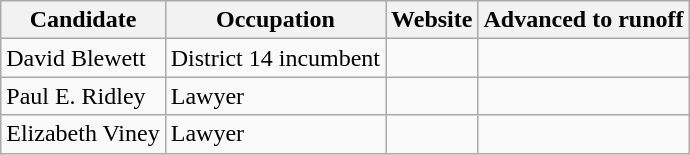<table class="wikitable">
<tr>
<th>Candidate</th>
<th>Occupation</th>
<th>Website</th>
<th>Advanced to runoff</th>
</tr>
<tr>
<td>David Blewett</td>
<td>District 14 incumbent</td>
<td></td>
<td></td>
</tr>
<tr>
<td>Paul E. Ridley</td>
<td>Lawyer</td>
<td></td>
<td></td>
</tr>
<tr>
<td>Elizabeth Viney</td>
<td>Lawyer</td>
<td></td>
<td></td>
</tr>
</table>
